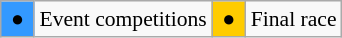<table class="wikitable" style="margin:0.5em auto; font-size:90%;position:relative;">
<tr>
<td bgcolor=#3399ff align=center> ● </td>
<td>Event competitions</td>
<td bgcolor=#ffcc00 align=center> ● </td>
<td>Final race</td>
</tr>
</table>
